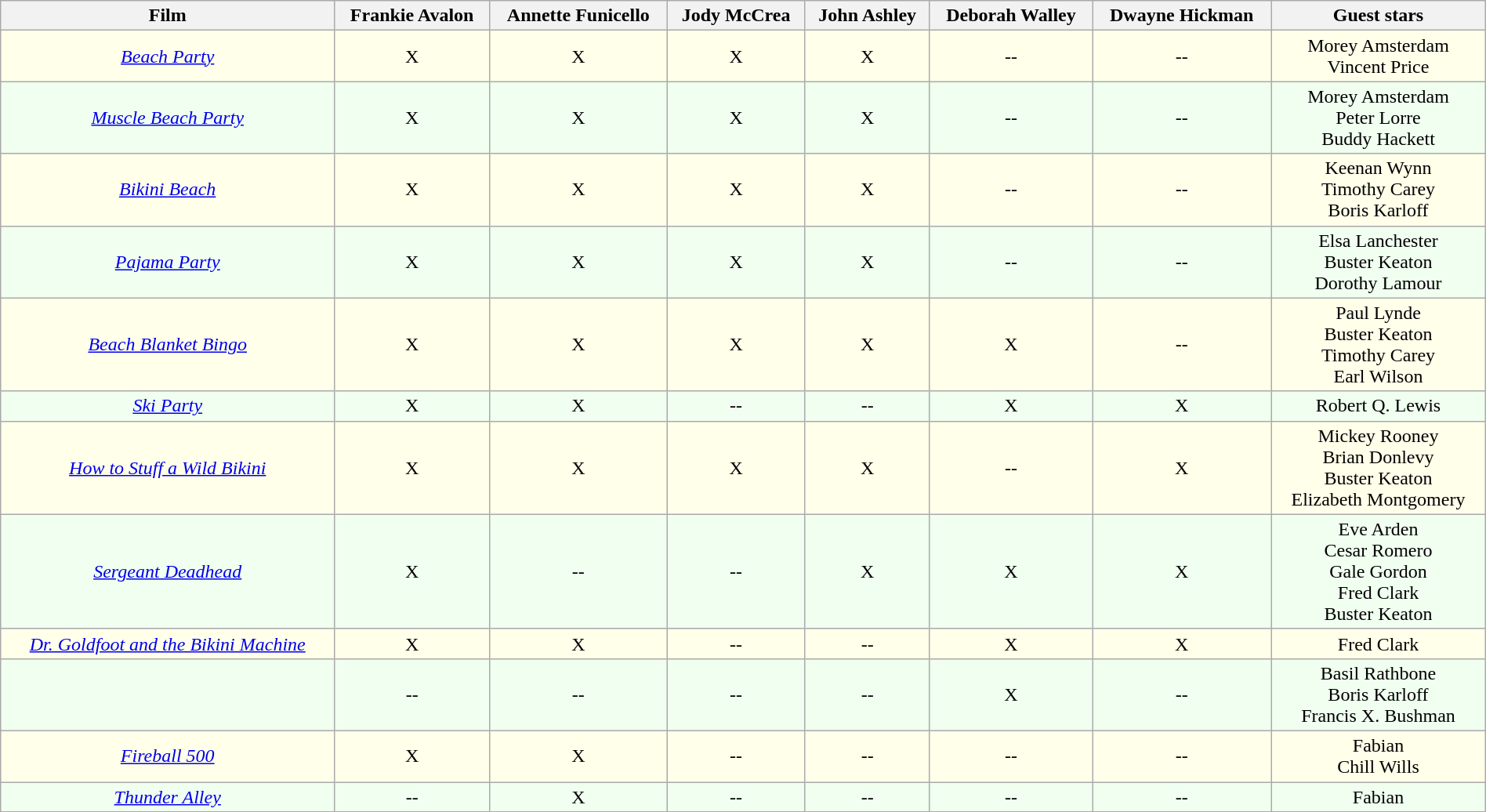<table class="wikitable sortable" style="text-align:center; width:100%; background:#FFFFEA">
<tr>
<th scope="col">Film</th>
<th scope="col">Frankie Avalon</th>
<th scope="col">Annette Funicello</th>
<th scope="col">Jody McCrea</th>
<th scope="col">John Ashley</th>
<th scope="col">Deborah Walley</th>
<th scope="col">Dwayne Hickman</th>
<th scope="col">Guest stars</th>
</tr>
<tr>
<td scope="row"><em><a href='#'>Beach Party</a></em></td>
<td>X</td>
<td>X</td>
<td>X</td>
<td>X</td>
<td>--</td>
<td>--</td>
<td>Morey Amsterdam <br>Vincent Price</td>
</tr>
<tr bgcolor="F0FFF0">
<td scope="row"><em><a href='#'>Muscle Beach Party</a></em></td>
<td>X</td>
<td>X</td>
<td>X</td>
<td>X</td>
<td>--</td>
<td>--</td>
<td>Morey Amsterdam <br>Peter Lorre <br>Buddy Hackett</td>
</tr>
<tr>
<td scope="row"><em><a href='#'>Bikini Beach</a></em></td>
<td>X</td>
<td>X</td>
<td>X</td>
<td>X</td>
<td>--</td>
<td>--</td>
<td>Keenan Wynn <br>Timothy Carey <br>Boris Karloff</td>
</tr>
<tr bgcolor="F0FFF0">
<td scope="row"><em><a href='#'>Pajama Party</a></em></td>
<td>X</td>
<td>X</td>
<td>X</td>
<td>X</td>
<td>--</td>
<td>--</td>
<td>Elsa Lanchester <br>Buster Keaton <br>Dorothy Lamour</td>
</tr>
<tr>
<td scope="row"><em><a href='#'>Beach Blanket Bingo</a></em></td>
<td>X</td>
<td>X</td>
<td>X</td>
<td>X</td>
<td>X</td>
<td>--</td>
<td>Paul Lynde <br>Buster Keaton <br>Timothy Carey <br>Earl Wilson</td>
</tr>
<tr bgcolor="F0FFF0">
<td scope="row"><em><a href='#'>Ski Party</a></em></td>
<td>X</td>
<td>X</td>
<td>--</td>
<td>--</td>
<td>X</td>
<td>X</td>
<td>Robert Q. Lewis</td>
</tr>
<tr>
<td scope="row"><em><a href='#'>How to Stuff a Wild Bikini</a></em></td>
<td>X</td>
<td>X</td>
<td>X</td>
<td>X</td>
<td>--</td>
<td>X</td>
<td>Mickey Rooney <br>Brian Donlevy <br>Buster Keaton <br>Elizabeth Montgomery</td>
</tr>
<tr bgcolor="F0FFF0">
<td scope="row"><em><a href='#'>Sergeant Deadhead</a></em></td>
<td>X</td>
<td>--</td>
<td>--</td>
<td>X</td>
<td>X</td>
<td>X</td>
<td>Eve Arden <br>Cesar Romero <br>Gale Gordon <br>Fred Clark <br>Buster Keaton</td>
</tr>
<tr>
<td scope="row"><em><a href='#'>Dr. Goldfoot and the Bikini Machine</a></em></td>
<td>X</td>
<td>X</td>
<td>--</td>
<td>--</td>
<td>X</td>
<td>X</td>
<td>Fred Clark</td>
</tr>
<tr bgcolor="F0FFF0">
<td scope="row"></td>
<td>--</td>
<td>--</td>
<td>--</td>
<td>--</td>
<td>X</td>
<td>--</td>
<td>Basil Rathbone <br>Boris Karloff <br>Francis X. Bushman</td>
</tr>
<tr>
<td scope="row"><em><a href='#'>Fireball 500</a></em></td>
<td>X</td>
<td>X</td>
<td>--</td>
<td>--</td>
<td>--</td>
<td>--</td>
<td>Fabian <br>Chill Wills</td>
</tr>
<tr bgcolor="F0FFF0">
<td scope="row"><em><a href='#'>Thunder Alley</a></em></td>
<td>--</td>
<td>X</td>
<td>--</td>
<td>--</td>
<td>--</td>
<td>--</td>
<td>Fabian</td>
</tr>
</table>
